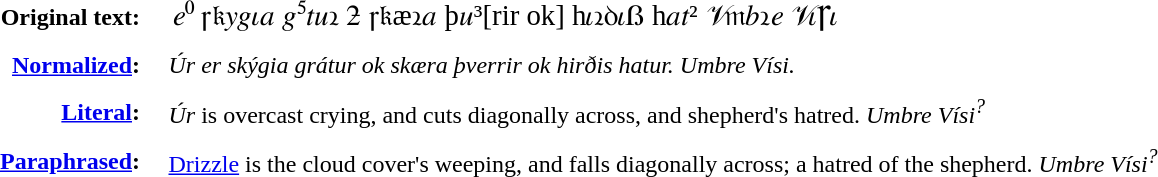<table>
<tr>
<th style="padding-left: 1em; padding-bottom: .5em; text-align:right">Original text:</th>
<td style="padding-left: 1em; padding-bottom: .5em; font-size:120%"> 𝑒⁰ ꞅ𝔨𝑦𝑔𝜄𝑎 𝑔⁵𝑡𝑢ꝛ ƻ ꞅ𝔨æꝛ𝑎 þ𝑢³[rir ok] h𝜄ꝛꝺ𝜄ẞ h𝑎𝑡² 𝒱𝔪𝑏ꝛ𝑒 𝒱𝜄Ꞅ𝜄</td>
</tr>
<tr>
<th style="padding-left: 1em; padding-bottom: .5em; text-align:right"><a href='#'>Normalized</a>:</th>
<td style="padding-left: 1em; padding-bottom: .5em"><em>Úr er skýgia grátur ok skæra þverrir ok hirðis hatur. Umbre Vísi.</em></td>
</tr>
<tr>
<th style="padding-left: 1em; padding-bottom: .5em; text-align:right"><a href='#'>Literal</a>:</th>
<td style="padding-left: 1em; padding-bottom: .5em"><em>Úr</em> is overcast crying, and cuts diagonally across, and shepherd's hatred. <em>Umbre Vísi<sup>?</sup></em></td>
</tr>
<tr>
<th style="padding-left: 1em; padding-bottom: .5em; text-align:right"><a href='#'>Paraphrased</a>:</th>
<td style="padding-left: 1em; padding-bottom: .5em"><a href='#'>Drizzle</a> is the cloud cover's weeping, and falls diagonally across; a hatred of the shepherd. <em>Umbre Vísi<sup>?</sup></em></td>
</tr>
</table>
